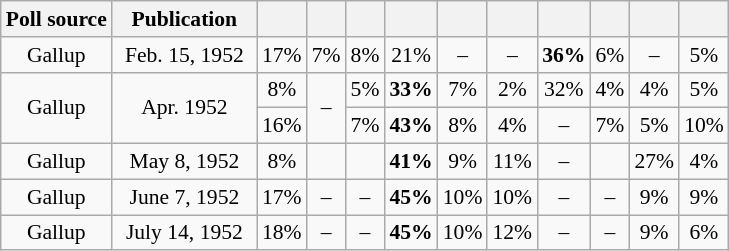<table class="wikitable" style="font-size:90%;text-align:center;">
<tr>
<th>Poll source</th>
<th style="width:90px;">Publication</th>
<th></th>
<th></th>
<th></th>
<th></th>
<th></th>
<th></th>
<th></th>
<th></th>
<th></th>
<th></th>
</tr>
<tr>
<td>Gallup</td>
<td>Feb. 15, 1952</td>
<td>17%</td>
<td>7%</td>
<td>8%</td>
<td>21%</td>
<td>–</td>
<td>–</td>
<td><strong>36%</strong></td>
<td>6%</td>
<td>–</td>
<td>5%</td>
</tr>
<tr>
<td rowspan="2">Gallup</td>
<td rowspan="2">Apr. 1952</td>
<td>8%</td>
<td rowspan="2">–</td>
<td>5%</td>
<td><strong>33%</strong></td>
<td>7%</td>
<td>2%</td>
<td>32%</td>
<td>4%</td>
<td>4%</td>
<td>5%</td>
</tr>
<tr>
<td>16%</td>
<td>7%</td>
<td><strong>43%</strong></td>
<td>8%</td>
<td>4%</td>
<td>–</td>
<td>7%</td>
<td>5%</td>
<td>10%</td>
</tr>
<tr>
<td>Gallup</td>
<td>May 8, 1952</td>
<td>8%</td>
<td></td>
<td></td>
<td><strong>41%</strong></td>
<td>9%</td>
<td>11%</td>
<td>–</td>
<td></td>
<td>27%</td>
<td>4%</td>
</tr>
<tr>
<td>Gallup</td>
<td>June 7, 1952</td>
<td>17%</td>
<td>–</td>
<td>–</td>
<td><strong>45%</strong></td>
<td>10%</td>
<td>10%</td>
<td>–</td>
<td>–</td>
<td>9%</td>
<td>9%</td>
</tr>
<tr>
<td>Gallup</td>
<td>July 14, 1952</td>
<td>18%</td>
<td>–</td>
<td>–</td>
<td><strong>45%</strong></td>
<td>10%</td>
<td>12%</td>
<td>–</td>
<td>–</td>
<td>9%</td>
<td>6%</td>
</tr>
</table>
